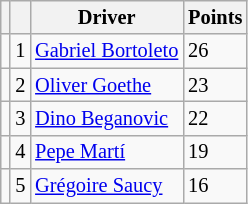<table class="wikitable" style="font-size: 85%;">
<tr>
<th></th>
<th></th>
<th>Driver</th>
<th>Points</th>
</tr>
<tr>
<td align="left"></td>
<td align="center">1</td>
<td> <a href='#'>Gabriel Bortoleto</a></td>
<td>26</td>
</tr>
<tr>
<td align="left"></td>
<td align="center">2</td>
<td> <a href='#'>Oliver Goethe</a></td>
<td>23</td>
</tr>
<tr>
<td align="left"></td>
<td align="center">3</td>
<td> <a href='#'>Dino Beganovic</a></td>
<td>22</td>
</tr>
<tr>
<td align="left"></td>
<td align="center">4</td>
<td> <a href='#'>Pepe Martí</a></td>
<td>19</td>
</tr>
<tr>
<td align="left"></td>
<td align="center">5</td>
<td> <a href='#'>Grégoire Saucy</a></td>
<td>16</td>
</tr>
</table>
